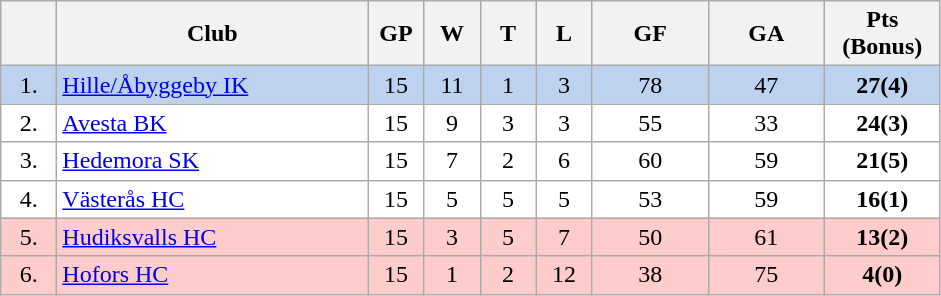<table class="wikitable">
<tr>
<th width="30"></th>
<th width="200">Club</th>
<th width="30">GP</th>
<th width="30">W</th>
<th width="30">T</th>
<th width="30">L</th>
<th width="70">GF</th>
<th width="70">GA</th>
<th width="70">Pts (Bonus)</th>
</tr>
<tr bgcolor="#BCD2EE" align="center">
<td>1.</td>
<td align="left"><a href='#'>Hille/Åbyggeby IK</a></td>
<td>15</td>
<td>11</td>
<td>1</td>
<td>3</td>
<td>78</td>
<td>47</td>
<td><strong>27(4)</strong></td>
</tr>
<tr bgcolor="#FFFFFF" align="center">
<td>2.</td>
<td align="left"><a href='#'>Avesta BK</a></td>
<td>15</td>
<td>9</td>
<td>3</td>
<td>3</td>
<td>55</td>
<td>33</td>
<td><strong>24(3)</strong></td>
</tr>
<tr bgcolor="#FFFFFF" align="center">
<td>3.</td>
<td align="left"><a href='#'>Hedemora SK</a></td>
<td>15</td>
<td>7</td>
<td>2</td>
<td>6</td>
<td>60</td>
<td>59</td>
<td><strong>21(5)</strong></td>
</tr>
<tr bgcolor="#FFFFFF" align="center">
<td>4.</td>
<td align="left"><a href='#'>Västerås HC</a></td>
<td>15</td>
<td>5</td>
<td>5</td>
<td>5</td>
<td>53</td>
<td>59</td>
<td><strong>16(1)</strong></td>
</tr>
<tr bgcolor="#FFCCCC" align="center">
<td>5.</td>
<td align="left"><a href='#'>Hudiksvalls HC</a></td>
<td>15</td>
<td>3</td>
<td>5</td>
<td>7</td>
<td>50</td>
<td>61</td>
<td><strong>13(2)</strong></td>
</tr>
<tr bgcolor="#FFCCCC" align="center">
<td>6.</td>
<td align="left"><a href='#'>Hofors HC</a></td>
<td>15</td>
<td>1</td>
<td>2</td>
<td>12</td>
<td>38</td>
<td>75</td>
<td><strong>4(0)</strong></td>
</tr>
</table>
